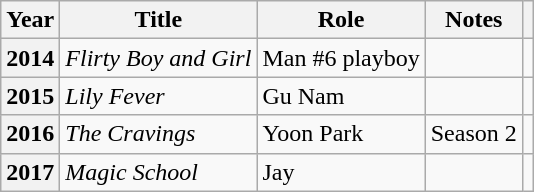<table class="wikitable plainrowheaders sortable">
<tr>
<th scope="col">Year</th>
<th scope="col">Title</th>
<th scope="col">Role</th>
<th scope="col" class="unsortable">Notes</th>
<th scope="col" class="unsortable"></th>
</tr>
<tr>
<th scope="row">2014</th>
<td><em>Flirty Boy and Girl</em></td>
<td>Man #6 playboy</td>
<td></td>
<td style="text-align:center"></td>
</tr>
<tr>
<th scope="row">2015</th>
<td><em>Lily Fever</em></td>
<td>Gu Nam</td>
<td></td>
<td style="text-align:center"></td>
</tr>
<tr>
<th scope="row">2016</th>
<td><em>The Cravings</em></td>
<td>Yoon Park</td>
<td>Season 2</td>
<td style="text-align:center"></td>
</tr>
<tr>
<th scope="row">2017</th>
<td><em>Magic School</em></td>
<td>Jay</td>
<td></td>
<td style="text-align:center"></td>
</tr>
</table>
